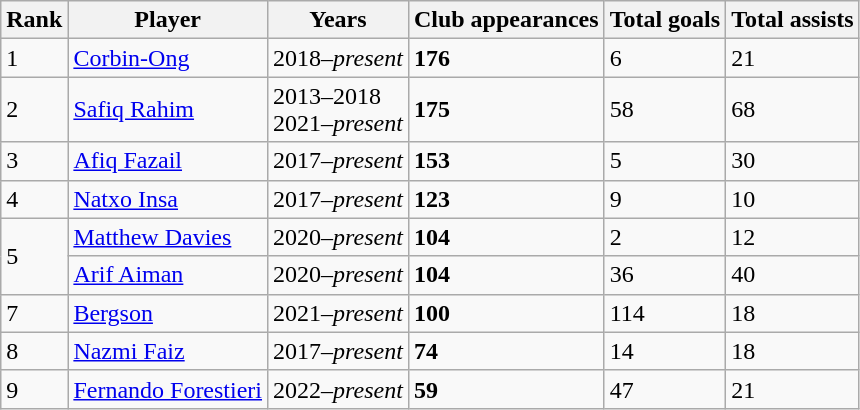<table class="wikitable">
<tr>
<th>Rank</th>
<th>Player</th>
<th>Years</th>
<th>Club appearances</th>
<th>Total goals</th>
<th>Total assists</th>
</tr>
<tr>
<td>1</td>
<td> <a href='#'>Corbin-Ong</a></td>
<td>2018–<em>present</em></td>
<td><strong>176</strong></td>
<td>6</td>
<td>21</td>
</tr>
<tr>
<td>2</td>
<td> <a href='#'>Safiq Rahim</a></td>
<td>2013–2018<br>2021–<em>present</em></td>
<td><strong>175</strong></td>
<td>58</td>
<td>68</td>
</tr>
<tr>
<td>3</td>
<td> <a href='#'>Afiq Fazail</a></td>
<td>2017–<em>present</em></td>
<td><strong>153</strong></td>
<td>5</td>
<td>30</td>
</tr>
<tr>
<td>4</td>
<td> <a href='#'>Natxo Insa</a></td>
<td>2017–<em>present</em></td>
<td><strong>123</strong></td>
<td>9</td>
<td>10</td>
</tr>
<tr>
<td rowspan="2">5</td>
<td> <a href='#'>Matthew Davies</a></td>
<td>2020–<em>present</em></td>
<td><strong>104</strong></td>
<td>2</td>
<td>12</td>
</tr>
<tr>
<td> <a href='#'>Arif Aiman</a></td>
<td>2020–<em>present</em></td>
<td><strong>104</strong></td>
<td>36</td>
<td>40</td>
</tr>
<tr>
<td>7</td>
<td> <a href='#'>Bergson</a></td>
<td>2021–<em>present</em></td>
<td><strong>100</strong></td>
<td>114</td>
<td>18</td>
</tr>
<tr>
<td>8</td>
<td> <a href='#'>Nazmi Faiz</a></td>
<td>2017–<em>present</em></td>
<td><strong>74</strong></td>
<td>14</td>
<td>18</td>
</tr>
<tr>
<td>9</td>
<td> <a href='#'>Fernando Forestieri</a></td>
<td>2022–<em>present</em></td>
<td><strong>59</strong></td>
<td>47</td>
<td>21</td>
</tr>
</table>
